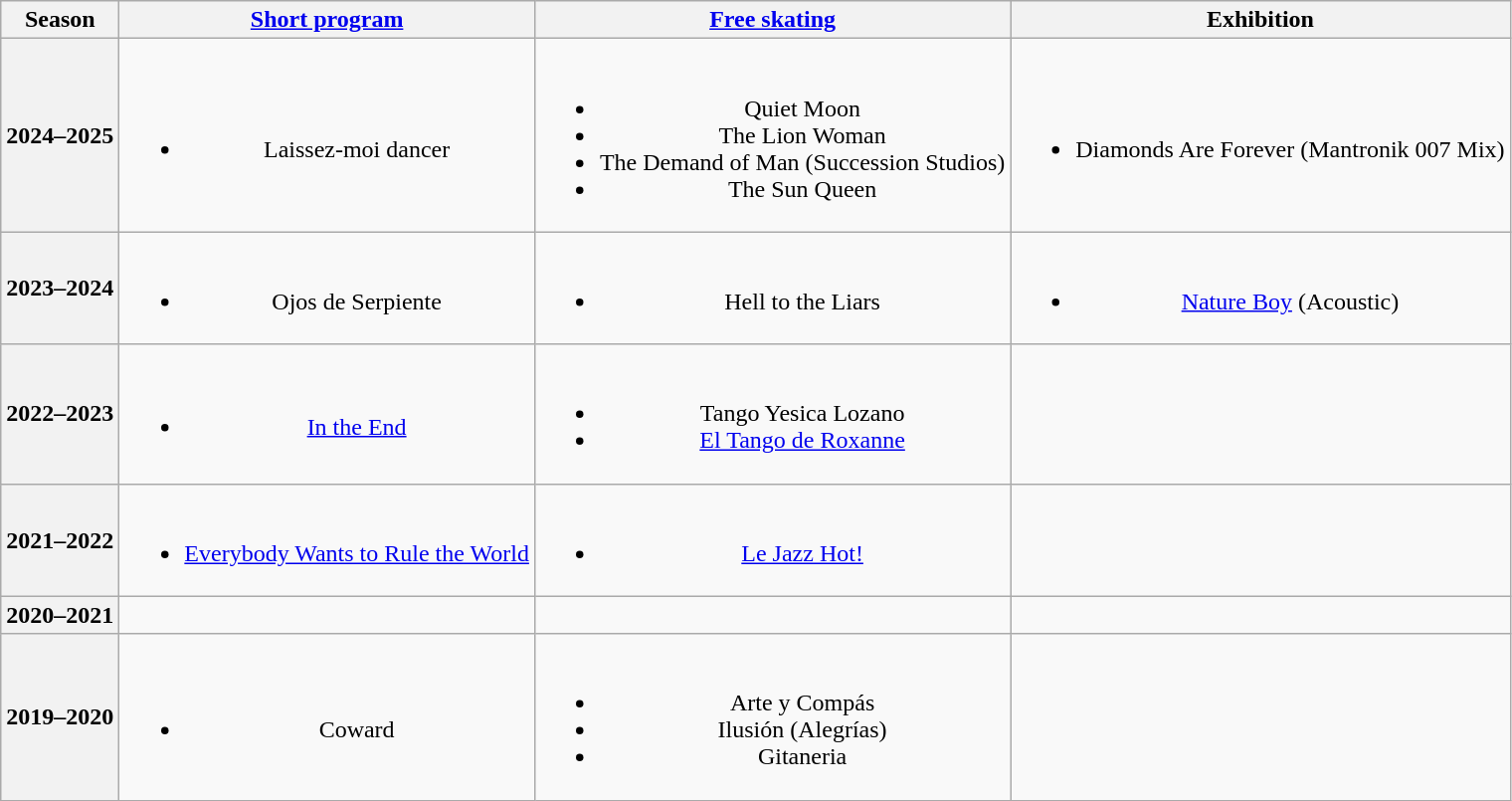<table class=wikitable style=text-align:center>
<tr>
<th>Season</th>
<th><a href='#'>Short program</a></th>
<th><a href='#'>Free skating</a></th>
<th>Exhibition</th>
</tr>
<tr>
<th>2024–2025 <br> </th>
<td><br><ul><li>Laissez-moi dancer <br></li></ul></td>
<td><br><ul><li>Quiet Moon <br></li><li>The Lion Woman <br></li><li>The Demand of Man (Succession Studios) <br></li><li>The Sun Queen <br></li></ul></td>
<td><br><ul><li>Diamonds Are Forever (Mantronik 007 Mix) <br> </li></ul></td>
</tr>
<tr>
<th>2023–2024 <br> </th>
<td><br><ul><li>Ojos de Serpiente <br></li></ul></td>
<td><br><ul><li>Hell to the Liars <br></li></ul></td>
<td><br><ul><li><a href='#'>Nature Boy</a> (Acoustic) <br></li></ul></td>
</tr>
<tr>
<th>2022–2023 <br> </th>
<td><br><ul><li><a href='#'>In the End</a> <br> </li></ul></td>
<td><br><ul><li>Tango Yesica Lozano <br> </li><li><a href='#'>El Tango de Roxanne</a> <br> </li></ul></td>
<td></td>
</tr>
<tr>
<th>2021–2022<br></th>
<td><br><ul><li><a href='#'>Everybody Wants to Rule the World</a><br></li></ul></td>
<td><br><ul><li><a href='#'>Le Jazz Hot!</a><br></li></ul></td>
<td></td>
</tr>
<tr>
<th>2020–2021<br></th>
<td></td>
<td></td>
</tr>
<tr>
<th>2019–2020<br></th>
<td><br><ul><li>Coward<br></li></ul></td>
<td><br><ul><li>Arte y Compás<br></li><li>Ilusión (Alegrías)<br></li><li>Gitaneria<br></li></ul></td>
<td></td>
</tr>
</table>
